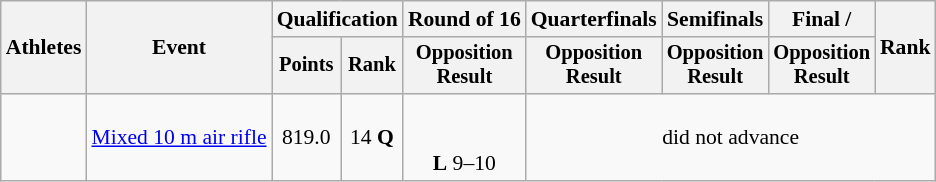<table class="wikitable" style="font-size:90%;">
<tr>
<th rowspan=2>Athletes</th>
<th rowspan=2>Event</th>
<th colspan=2>Qualification</th>
<th>Round of 16</th>
<th>Quarterfinals</th>
<th>Semifinals</th>
<th>Final / </th>
<th rowspan=2>Rank</th>
</tr>
<tr style="font-size:95%">
<th>Points</th>
<th>Rank</th>
<th>Opposition<br>Result</th>
<th>Opposition<br>Result</th>
<th>Opposition<br>Result</th>
<th>Opposition<br>Result</th>
</tr>
<tr align=center>
<td align=left><br></td>
<td align=left><a href='#'>Mixed 10 m air rifle</a></td>
<td>819.0</td>
<td>14 <strong>Q</strong></td>
<td><br><br><strong>L</strong> 9–10</td>
<td colspan=4>did not advance</td>
</tr>
</table>
